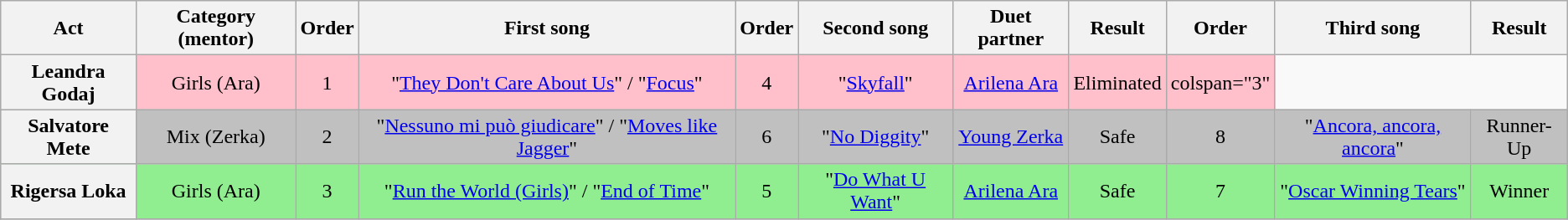<table class="wikitable plainrowheaders" style="text-align:center;">
<tr>
<th scope="col">Act</th>
<th scope="col">Category (mentor)</th>
<th scope="col">Order</th>
<th scope="col">First song</th>
<th scope="col">Order</th>
<th scope="col">Second song</th>
<th scope="col">Duet partner</th>
<th scope="col">Result</th>
<th scope="col">Order</th>
<th scope="col">Third song</th>
<th scope="col">Result</th>
</tr>
<tr style="background:pink;">
<th scope="row">Leandra Godaj</th>
<td>Girls (Ara)</td>
<td>1</td>
<td>"<a href='#'>They Don't Care About Us</a>" / "<a href='#'>Focus</a>"</td>
<td>4</td>
<td>"<a href='#'>Skyfall</a>"</td>
<td><a href='#'>Arilena Ara</a></td>
<td>Eliminated</td>
<td>colspan="3" </td>
</tr>
<tr style="background:silver;">
<th scope="row">Salvatore Mete</th>
<td>Mix (Zerka)</td>
<td>2</td>
<td>"<a href='#'>Nessuno mi può giudicare</a>" / "<a href='#'>Moves like Jagger</a>"</td>
<td>6</td>
<td>"<a href='#'>No Diggity</a>"</td>
<td><a href='#'>Young Zerka</a></td>
<td>Safe</td>
<td>8</td>
<td>"<a href='#'>Ancora, ancora, ancora</a>"</td>
<td>Runner-Up</td>
</tr>
<tr style="background:lightgreen;">
<th scope="row">Rigersa Loka</th>
<td>Girls (Ara)</td>
<td>3</td>
<td>"<a href='#'>Run the World (Girls)</a>" / "<a href='#'>End of Time</a>"</td>
<td>5</td>
<td>"<a href='#'>Do What U Want</a>"</td>
<td><a href='#'>Arilena Ara</a></td>
<td>Safe</td>
<td>7</td>
<td>"<a href='#'>Oscar Winning Tears</a>"</td>
<td>Winner</td>
</tr>
<tr>
</tr>
</table>
